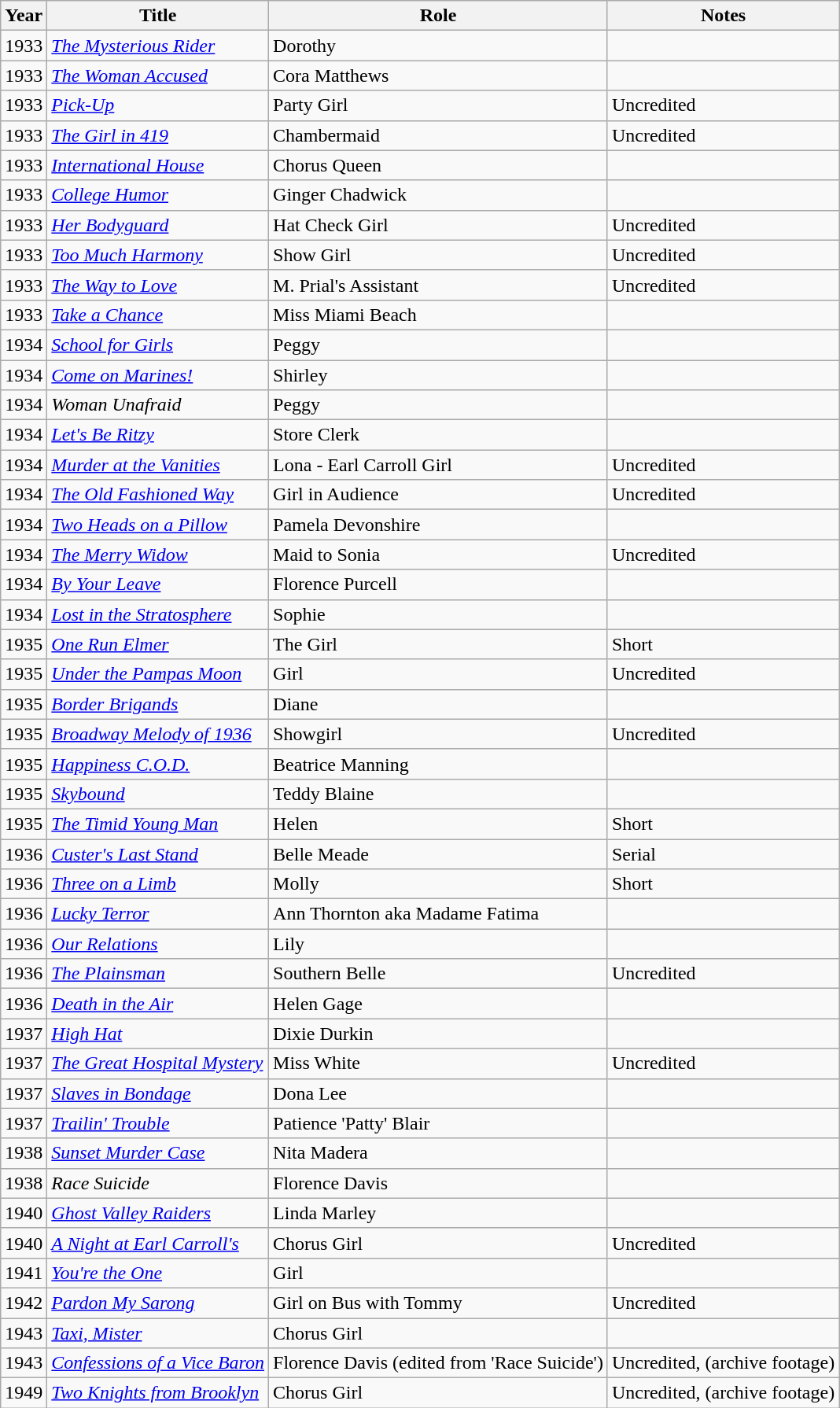<table class="wikitable">
<tr>
<th>Year</th>
<th>Title</th>
<th>Role</th>
<th>Notes</th>
</tr>
<tr>
<td>1933</td>
<td><em><a href='#'>The Mysterious Rider</a></em></td>
<td>Dorothy</td>
<td></td>
</tr>
<tr>
<td>1933</td>
<td><em><a href='#'>The Woman Accused</a></em></td>
<td>Cora Matthews</td>
<td></td>
</tr>
<tr>
<td>1933</td>
<td><em><a href='#'>Pick-Up</a></em></td>
<td>Party Girl</td>
<td>Uncredited</td>
</tr>
<tr>
<td>1933</td>
<td><em><a href='#'>The Girl in 419</a></em></td>
<td>Chambermaid</td>
<td>Uncredited</td>
</tr>
<tr>
<td>1933</td>
<td><em><a href='#'>International House</a></em></td>
<td>Chorus Queen</td>
<td></td>
</tr>
<tr>
<td>1933</td>
<td><em><a href='#'>College Humor</a></em></td>
<td>Ginger Chadwick</td>
<td></td>
</tr>
<tr>
<td>1933</td>
<td><em><a href='#'>Her Bodyguard</a></em></td>
<td>Hat Check Girl</td>
<td>Uncredited</td>
</tr>
<tr>
<td>1933</td>
<td><em><a href='#'>Too Much Harmony</a></em></td>
<td>Show Girl</td>
<td>Uncredited</td>
</tr>
<tr>
<td>1933</td>
<td><em><a href='#'>The Way to Love</a></em></td>
<td>M. Prial's Assistant</td>
<td>Uncredited</td>
</tr>
<tr>
<td>1933</td>
<td><em><a href='#'>Take a Chance</a></em></td>
<td>Miss Miami Beach</td>
<td></td>
</tr>
<tr>
<td>1934</td>
<td><em><a href='#'>School for Girls</a></em></td>
<td>Peggy</td>
<td></td>
</tr>
<tr>
<td>1934</td>
<td><em><a href='#'>Come on Marines!</a></em></td>
<td>Shirley</td>
<td></td>
</tr>
<tr>
<td>1934</td>
<td><em>Woman Unafraid</em></td>
<td>Peggy</td>
<td></td>
</tr>
<tr>
<td>1934</td>
<td><em><a href='#'>Let's Be Ritzy</a></em></td>
<td>Store Clerk</td>
<td></td>
</tr>
<tr>
<td>1934</td>
<td><em><a href='#'>Murder at the Vanities</a></em></td>
<td>Lona - Earl Carroll Girl</td>
<td>Uncredited</td>
</tr>
<tr>
<td>1934</td>
<td><em><a href='#'>The Old Fashioned Way</a></em></td>
<td>Girl in Audience</td>
<td>Uncredited</td>
</tr>
<tr>
<td>1934</td>
<td><em><a href='#'>Two Heads on a Pillow</a></em></td>
<td>Pamela Devonshire</td>
<td></td>
</tr>
<tr>
<td>1934</td>
<td><em><a href='#'>The Merry Widow</a></em></td>
<td>Maid to Sonia</td>
<td>Uncredited</td>
</tr>
<tr>
<td>1934</td>
<td><em><a href='#'>By Your Leave</a></em></td>
<td>Florence Purcell</td>
<td></td>
</tr>
<tr>
<td>1934</td>
<td><em><a href='#'>Lost in the Stratosphere</a></em></td>
<td>Sophie</td>
<td></td>
</tr>
<tr>
<td>1935</td>
<td><em><a href='#'>One Run Elmer</a></em></td>
<td>The Girl</td>
<td>Short</td>
</tr>
<tr>
<td>1935</td>
<td><em><a href='#'>Under the Pampas Moon</a></em></td>
<td>Girl</td>
<td>Uncredited</td>
</tr>
<tr>
<td>1935</td>
<td><em><a href='#'>Border Brigands</a></em></td>
<td>Diane</td>
<td></td>
</tr>
<tr>
<td>1935</td>
<td><em><a href='#'>Broadway Melody of 1936</a></em></td>
<td>Showgirl</td>
<td>Uncredited</td>
</tr>
<tr>
<td>1935</td>
<td><em><a href='#'>Happiness C.O.D.</a></em></td>
<td>Beatrice Manning</td>
<td></td>
</tr>
<tr>
<td>1935</td>
<td><em><a href='#'>Skybound</a></em></td>
<td>Teddy Blaine</td>
<td></td>
</tr>
<tr>
<td>1935</td>
<td><em><a href='#'>The Timid Young Man</a></em></td>
<td>Helen</td>
<td>Short</td>
</tr>
<tr>
<td>1936</td>
<td><em><a href='#'>Custer's Last Stand</a></em></td>
<td>Belle Meade</td>
<td>Serial</td>
</tr>
<tr>
<td>1936</td>
<td><em><a href='#'>Three on a Limb</a></em></td>
<td>Molly</td>
<td>Short</td>
</tr>
<tr>
<td>1936</td>
<td><em><a href='#'>Lucky Terror</a></em></td>
<td>Ann Thornton aka Madame Fatima</td>
<td></td>
</tr>
<tr>
<td>1936</td>
<td><em><a href='#'>Our Relations</a></em></td>
<td>Lily</td>
<td></td>
</tr>
<tr>
<td>1936</td>
<td><em><a href='#'>The Plainsman</a></em></td>
<td>Southern Belle</td>
<td>Uncredited</td>
</tr>
<tr>
<td>1936</td>
<td><em><a href='#'>Death in the Air</a></em></td>
<td>Helen Gage</td>
<td></td>
</tr>
<tr>
<td>1937</td>
<td><em><a href='#'>High Hat</a></em></td>
<td>Dixie Durkin</td>
<td></td>
</tr>
<tr>
<td>1937</td>
<td><em><a href='#'>The Great Hospital Mystery</a></em></td>
<td>Miss White</td>
<td>Uncredited</td>
</tr>
<tr>
<td>1937</td>
<td><em><a href='#'>Slaves in Bondage</a></em></td>
<td>Dona Lee</td>
<td></td>
</tr>
<tr>
<td>1937</td>
<td><em><a href='#'>Trailin' Trouble</a></em></td>
<td>Patience 'Patty' Blair</td>
<td></td>
</tr>
<tr>
<td>1938</td>
<td><em><a href='#'>Sunset Murder Case</a></em></td>
<td>Nita Madera</td>
<td></td>
</tr>
<tr>
<td>1938</td>
<td><em>Race Suicide</em></td>
<td>Florence Davis</td>
<td></td>
</tr>
<tr>
<td>1940</td>
<td><em><a href='#'>Ghost Valley Raiders</a></em></td>
<td>Linda Marley</td>
<td></td>
</tr>
<tr>
<td>1940</td>
<td><em><a href='#'>A Night at Earl Carroll's</a></em></td>
<td>Chorus Girl</td>
<td>Uncredited</td>
</tr>
<tr>
<td>1941</td>
<td><em><a href='#'>You're the One</a></em></td>
<td>Girl</td>
<td></td>
</tr>
<tr>
<td>1942</td>
<td><em><a href='#'>Pardon My Sarong</a></em></td>
<td>Girl on Bus with Tommy</td>
<td>Uncredited</td>
</tr>
<tr>
<td>1943</td>
<td><em><a href='#'>Taxi, Mister</a></em></td>
<td>Chorus Girl</td>
<td></td>
</tr>
<tr>
<td>1943</td>
<td><em><a href='#'>Confessions of a Vice Baron</a></em></td>
<td>Florence Davis (edited from 'Race Suicide')</td>
<td>Uncredited, (archive footage)</td>
</tr>
<tr>
<td>1949</td>
<td><em><a href='#'>Two Knights from Brooklyn</a></em></td>
<td>Chorus Girl</td>
<td>Uncredited, (archive footage)</td>
</tr>
</table>
